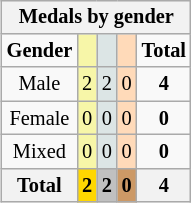<table class="wikitable" style="font-size:85%;float:right">
<tr bgcolor=EFEFEF>
<th colspan=5><strong>Medals by gender</strong></th>
</tr>
<tr align=center>
<td><strong>Gender</strong></td>
<td bgcolor=F7F6A8></td>
<td bgcolor=DCE5E5></td>
<td bgcolor=FFDAB9></td>
<td><strong>Total</strong></td>
</tr>
<tr align=center>
<td>Male</td>
<td bgcolor=F7F6A8>2</td>
<td bgcolor=DCE5E5>2</td>
<td bgcolor=FFDAB9>0</td>
<td><strong>4</strong></td>
</tr>
<tr align=center>
<td>Female</td>
<td bgcolor=F7F6A8>0</td>
<td bgcolor=DCE5E5>0</td>
<td bgcolor=FFDAB9>0</td>
<td><strong>0</strong></td>
</tr>
<tr align=center>
<td>Mixed</td>
<td bgcolor=F7F6A8>0</td>
<td bgcolor=DCE5E5>0</td>
<td bgcolor=FFDAB9>0</td>
<td><strong>0</strong></td>
</tr>
<tr align=center>
<th><strong>Total</strong></th>
<th style="background:gold"><strong>2</strong></th>
<th style="background:silver"><strong>2</strong></th>
<th style="background:#c96"><strong>0</strong></th>
<th><strong>4</strong></th>
</tr>
</table>
